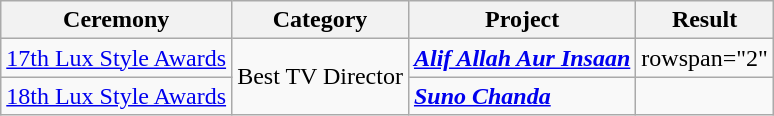<table class="wikitable style">
<tr>
<th>Ceremony</th>
<th>Category</th>
<th>Project</th>
<th>Result</th>
</tr>
<tr>
<td><a href='#'>17th Lux Style Awards</a></td>
<td rowspan="2">Best TV Director</td>
<td><strong><em><a href='#'>Alif Allah Aur Insaan</a></em></strong></td>
<td>rowspan="2" </td>
</tr>
<tr>
<td><a href='#'>18th Lux Style Awards</a></td>
<td><strong><em><a href='#'>Suno Chanda</a></em></strong></td>
</tr>
</table>
